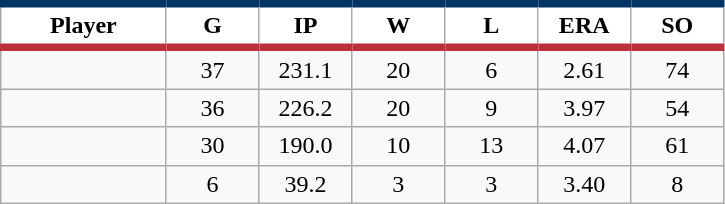<table class="wikitable sortable">
<tr>
<th style="background:#FFFFFF; border-top:#023465 5px solid; border-bottom:#ba313c 5px solid;" width="16%">Player</th>
<th style="background:#FFFFFF; border-top:#023465 5px solid; border-bottom:#ba313c 5px solid;" width="9%">G</th>
<th style="background:#FFFFFF; border-top:#023465 5px solid; border-bottom:#ba313c 5px solid;" width="9%">IP</th>
<th style="background:#FFFFFF; border-top:#023465 5px solid; border-bottom:#ba313c 5px solid;" width="9%">W</th>
<th style="background:#FFFFFF; border-top:#023465 5px solid; border-bottom:#ba313c 5px solid;" width="9%">L</th>
<th style="background:#FFFFFF; border-top:#023465 5px solid; border-bottom:#ba313c 5px solid;" width="9%">ERA</th>
<th style="background:#FFFFFF; border-top:#023465 5px solid; border-bottom:#ba313c 5px solid;" width="9%">SO</th>
</tr>
<tr align="center">
<td></td>
<td>37</td>
<td>231.1</td>
<td>20</td>
<td>6</td>
<td>2.61</td>
<td>74</td>
</tr>
<tr align="center">
<td></td>
<td>36</td>
<td>226.2</td>
<td>20</td>
<td>9</td>
<td>3.97</td>
<td>54</td>
</tr>
<tr align="center">
<td></td>
<td>30</td>
<td>190.0</td>
<td>10</td>
<td>13</td>
<td>4.07</td>
<td>61</td>
</tr>
<tr align="center">
<td></td>
<td>6</td>
<td>39.2</td>
<td>3</td>
<td>3</td>
<td>3.40</td>
<td>8</td>
</tr>
</table>
